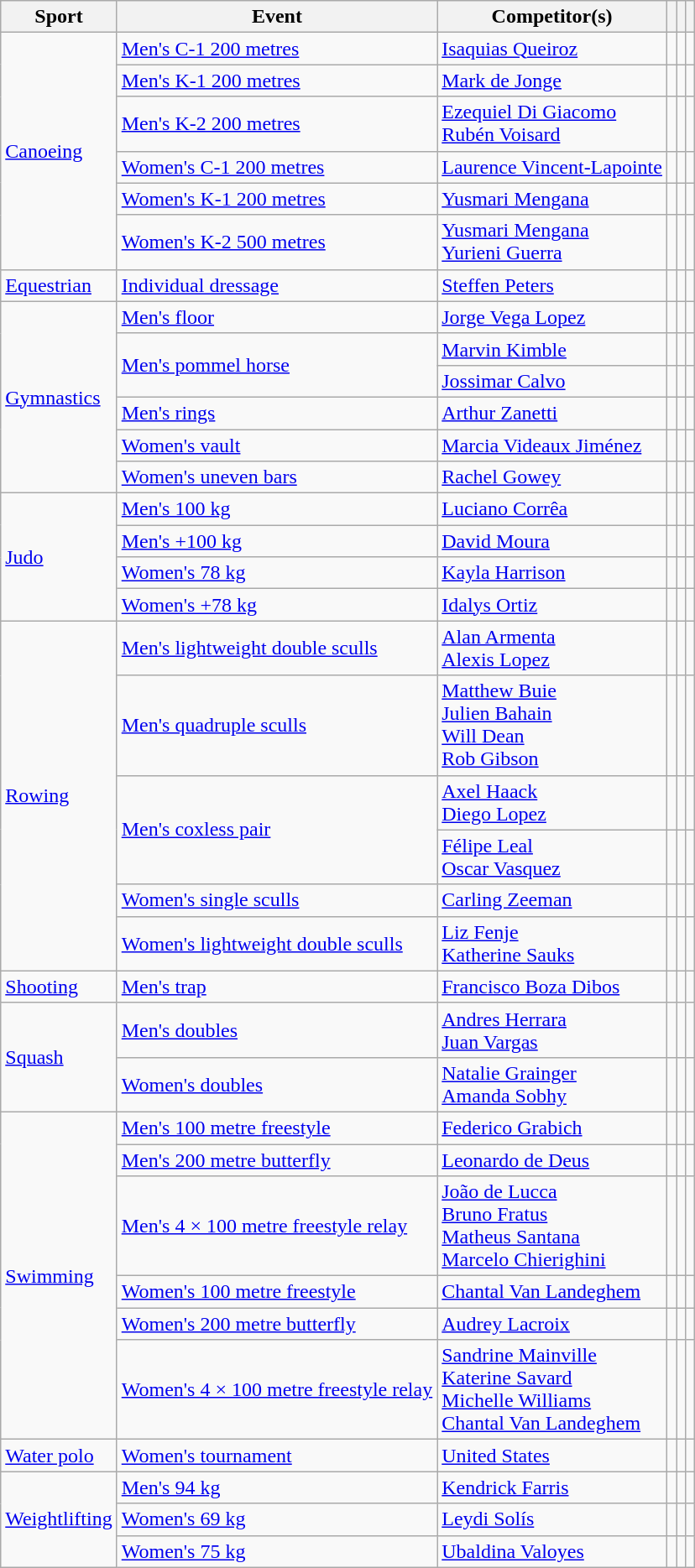<table class="wikitable">
<tr>
<th>Sport</th>
<th>Event</th>
<th>Competitor(s)</th>
<th></th>
<th></th>
<th></th>
</tr>
<tr>
<td rowspan="6"><a href='#'>Canoeing</a></td>
<td><a href='#'>Men's C-1 200 metres</a></td>
<td><a href='#'>Isaquias Queiroz</a></td>
<td></td>
<td></td>
<td></td>
</tr>
<tr>
<td><a href='#'>Men's K-1 200 metres</a></td>
<td><a href='#'>Mark de Jonge</a></td>
<td></td>
<td></td>
<td></td>
</tr>
<tr>
<td><a href='#'>Men's K-2 200 metres</a></td>
<td><a href='#'>Ezequiel Di Giacomo</a><br><a href='#'>Rubén Voisard</a></td>
<td></td>
<td></td>
<td></td>
</tr>
<tr>
<td><a href='#'>Women's C-1 200 metres</a></td>
<td><a href='#'>Laurence Vincent-Lapointe</a></td>
<td></td>
<td></td>
<td></td>
</tr>
<tr>
<td><a href='#'>Women's K-1 200 metres</a></td>
<td><a href='#'>Yusmari Mengana</a></td>
<td></td>
<td></td>
<td></td>
</tr>
<tr>
<td><a href='#'>Women's K-2 500 metres</a></td>
<td><a href='#'>Yusmari Mengana</a><br><a href='#'>Yurieni Guerra</a></td>
<td></td>
<td></td>
<td></td>
</tr>
<tr>
<td><a href='#'>Equestrian</a></td>
<td><a href='#'>Individual dressage</a></td>
<td><a href='#'>Steffen Peters</a></td>
<td></td>
<td></td>
<td></td>
</tr>
<tr>
<td rowspan="6"><a href='#'>Gymnastics</a></td>
<td><a href='#'>Men's floor</a></td>
<td><a href='#'>Jorge Vega Lopez</a></td>
<td></td>
<td></td>
<td></td>
</tr>
<tr>
<td rowspan="2"><a href='#'>Men's pommel horse</a></td>
<td><a href='#'>Marvin Kimble</a></td>
<td></td>
<td></td>
<td></td>
</tr>
<tr>
<td><a href='#'>Jossimar Calvo</a></td>
<td></td>
<td></td>
<td></td>
</tr>
<tr>
<td><a href='#'>Men's rings</a></td>
<td><a href='#'>Arthur Zanetti</a></td>
<td></td>
<td></td>
<td></td>
</tr>
<tr>
<td><a href='#'>Women's vault</a></td>
<td><a href='#'>Marcia Videaux Jiménez</a></td>
<td></td>
<td></td>
<td></td>
</tr>
<tr>
<td><a href='#'>Women's uneven bars</a></td>
<td><a href='#'>Rachel Gowey</a></td>
<td></td>
<td></td>
<td></td>
</tr>
<tr>
<td rowspan="4"><a href='#'>Judo</a></td>
<td><a href='#'>Men's 100 kg</a></td>
<td><a href='#'>Luciano Corrêa</a></td>
<td></td>
<td></td>
<td></td>
</tr>
<tr>
<td><a href='#'>Men's +100 kg</a></td>
<td><a href='#'>David Moura</a></td>
<td></td>
<td></td>
<td></td>
</tr>
<tr>
<td><a href='#'>Women's 78 kg</a></td>
<td><a href='#'>Kayla Harrison</a></td>
<td></td>
<td></td>
<td></td>
</tr>
<tr>
<td><a href='#'>Women's +78 kg</a></td>
<td><a href='#'>Idalys Ortiz</a></td>
<td></td>
<td></td>
<td></td>
</tr>
<tr>
<td rowspan="6"><a href='#'>Rowing</a></td>
<td><a href='#'>Men's lightweight double sculls</a></td>
<td><a href='#'>Alan Armenta</a><br><a href='#'>Alexis Lopez</a></td>
<td></td>
<td></td>
<td></td>
</tr>
<tr>
<td><a href='#'>Men's quadruple sculls</a></td>
<td><a href='#'>Matthew Buie</a><br><a href='#'>Julien Bahain</a><br><a href='#'>Will Dean</a><br><a href='#'>Rob Gibson</a></td>
<td></td>
<td></td>
<td></td>
</tr>
<tr>
<td rowspan="2"><a href='#'>Men's coxless pair</a></td>
<td><a href='#'>Axel Haack</a><br><a href='#'>Diego Lopez</a></td>
<td></td>
<td></td>
<td></td>
</tr>
<tr>
<td><a href='#'>Félipe Leal</a><br><a href='#'>Oscar Vasquez</a></td>
<td></td>
<td></td>
<td></td>
</tr>
<tr>
<td><a href='#'>Women's single sculls</a></td>
<td><a href='#'>Carling Zeeman</a></td>
<td></td>
<td></td>
<td></td>
</tr>
<tr>
<td><a href='#'>Women's lightweight double sculls</a></td>
<td><a href='#'>Liz Fenje</a><br><a href='#'>Katherine Sauks</a></td>
<td></td>
<td></td>
<td></td>
</tr>
<tr>
<td><a href='#'>Shooting</a></td>
<td><a href='#'>Men's trap</a></td>
<td><a href='#'>Francisco Boza Dibos</a></td>
<td></td>
<td></td>
<td></td>
</tr>
<tr>
<td rowspan="2"><a href='#'>Squash</a></td>
<td><a href='#'>Men's doubles</a></td>
<td><a href='#'>Andres Herrara</a><br><a href='#'>Juan Vargas</a></td>
<td></td>
<td></td>
<td></td>
</tr>
<tr>
<td><a href='#'>Women's doubles</a></td>
<td><a href='#'>Natalie Grainger</a><br><a href='#'>Amanda Sobhy</a></td>
<td></td>
<td></td>
<td></td>
</tr>
<tr>
<td rowspan="6"><a href='#'>Swimming</a></td>
<td><a href='#'>Men's 100 metre freestyle</a></td>
<td><a href='#'>Federico Grabich</a></td>
<td></td>
<td></td>
<td></td>
</tr>
<tr>
<td><a href='#'>Men's 200 metre butterfly</a></td>
<td><a href='#'>Leonardo de Deus</a></td>
<td></td>
<td></td>
<td></td>
</tr>
<tr>
<td><a href='#'>Men's 4 × 100 metre freestyle relay</a></td>
<td><a href='#'>João de Lucca</a><br><a href='#'>Bruno Fratus</a><br><a href='#'>Matheus Santana</a><br><a href='#'>Marcelo Chierighini</a></td>
<td></td>
<td></td>
<td></td>
</tr>
<tr>
<td><a href='#'>Women's 100 metre freestyle</a></td>
<td><a href='#'>Chantal Van Landeghem</a></td>
<td></td>
<td></td>
<td></td>
</tr>
<tr>
<td><a href='#'>Women's 200 metre butterfly</a></td>
<td><a href='#'>Audrey Lacroix</a></td>
<td></td>
<td></td>
<td></td>
</tr>
<tr>
<td><a href='#'>Women's 4 × 100 metre freestyle relay</a></td>
<td><a href='#'>Sandrine Mainville</a><br><a href='#'>Katerine Savard</a><br><a href='#'>Michelle Williams</a><br><a href='#'>Chantal Van Landeghem</a></td>
<td></td>
<td></td>
<td></td>
</tr>
<tr>
<td><a href='#'>Water polo</a></td>
<td><a href='#'>Women's tournament</a></td>
<td><a href='#'>United States</a></td>
<td></td>
<td></td>
<td></td>
</tr>
<tr>
<td rowspan="3"><a href='#'>Weightlifting</a></td>
<td><a href='#'>Men's 94 kg</a></td>
<td><a href='#'>Kendrick Farris</a></td>
<td></td>
<td></td>
<td></td>
</tr>
<tr>
<td><a href='#'>Women's 69 kg</a></td>
<td><a href='#'>Leydi Solís</a></td>
<td></td>
<td></td>
<td></td>
</tr>
<tr>
<td><a href='#'>Women's 75 kg</a></td>
<td><a href='#'>Ubaldina Valoyes</a></td>
<td></td>
<td></td>
<td></td>
</tr>
</table>
